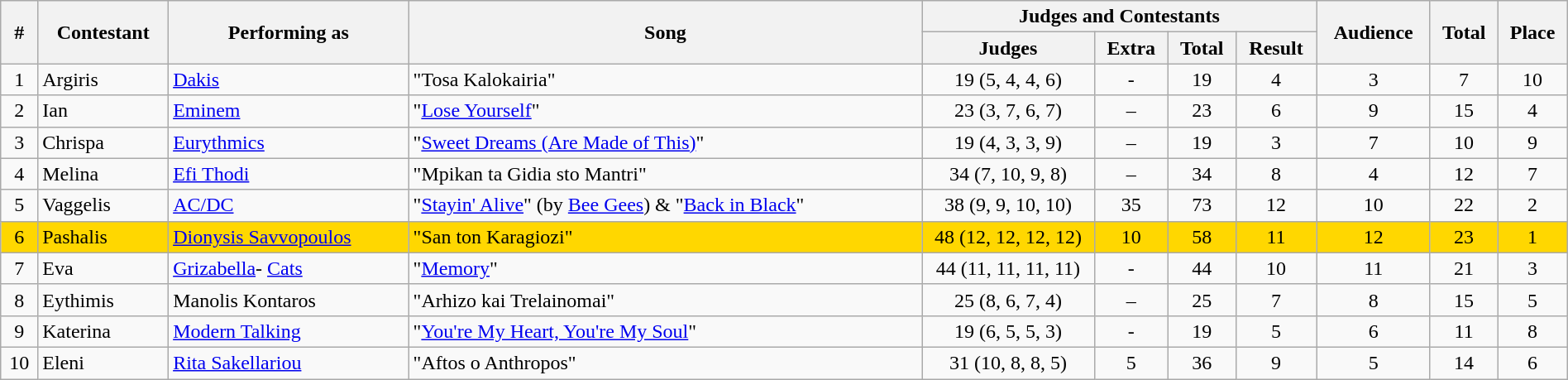<table class="sortable wikitable" style="text-align:center;" width="100%">
<tr>
<th rowspan="2">#</th>
<th rowspan="2">Contestant</th>
<th rowspan="2">Performing as</th>
<th rowspan="2">Song</th>
<th colspan="4">Judges and Contestants</th>
<th rowspan="2">Audience</th>
<th rowspan="2">Total</th>
<th rowspan="2">Place</th>
</tr>
<tr>
<th width="11%">Judges</th>
<th>Extra</th>
<th>Total</th>
<th>Result</th>
</tr>
<tr>
<td>1</td>
<td align="left">Argiris</td>
<td align="left"><a href='#'>Dakis</a></td>
<td align="left">"Tosa Kalokairia"</td>
<td>19 (5, 4, 4, 6)</td>
<td>-</td>
<td>19</td>
<td>4</td>
<td>3</td>
<td>7</td>
<td>10</td>
</tr>
<tr>
<td>2</td>
<td align="left">Ian</td>
<td align="left"><a href='#'>Eminem</a></td>
<td align="left">"<a href='#'>Lose Yourself</a>"</td>
<td>23 (3, 7, 6, 7)</td>
<td>–</td>
<td>23</td>
<td>6</td>
<td>9</td>
<td>15</td>
<td>4</td>
</tr>
<tr>
<td>3</td>
<td align="left">Chrispa</td>
<td align="left"><a href='#'>Eurythmics</a></td>
<td align="left">"<a href='#'>Sweet Dreams (Are Made of This)</a>"</td>
<td>19 (4, 3, 3, 9)</td>
<td>–</td>
<td>19</td>
<td>3</td>
<td>7</td>
<td>10</td>
<td>9</td>
</tr>
<tr>
<td>4</td>
<td align="left">Melina</td>
<td align="left"><a href='#'>Efi Thodi</a></td>
<td align="left">"Mpikan ta Gidia sto Mantri"</td>
<td>34 (7, 10, 9, 8)</td>
<td>–</td>
<td>34</td>
<td>8</td>
<td>4</td>
<td>12</td>
<td>7</td>
</tr>
<tr>
<td>5</td>
<td align="left">Vaggelis</td>
<td align="left"><a href='#'>AC/DC</a></td>
<td align="left">"<a href='#'>Stayin' Alive</a>" (by <a href='#'>Bee Gees</a>) & "<a href='#'>Back in Black</a>"</td>
<td>38 (9, 9, 10, 10)</td>
<td>35</td>
<td>73</td>
<td>12</td>
<td>10</td>
<td>22</td>
<td>2</td>
</tr>
<tr bgcolor="gold">
<td>6</td>
<td align="left">Pashalis</td>
<td align="left"><a href='#'>Dionysis Savvopoulos</a></td>
<td align="left">"San ton Karagiozi"</td>
<td>48 (12, 12, 12, 12)</td>
<td>10</td>
<td>58</td>
<td>11</td>
<td>12</td>
<td>23</td>
<td>1</td>
</tr>
<tr>
<td>7</td>
<td align="left">Eva</td>
<td align="left"><a href='#'>Grizabella</a>- <a href='#'>Cats</a></td>
<td align="left">"<a href='#'>Memory</a>"</td>
<td>44 (11, 11, 11, 11)</td>
<td>-</td>
<td>44</td>
<td>10</td>
<td>11</td>
<td>21</td>
<td>3</td>
</tr>
<tr>
<td>8</td>
<td align="left">Eythimis</td>
<td align="left">Manolis Kontaros</td>
<td align="left">"Arhizo kai Trelainomai"</td>
<td>25 (8, 6, 7, 4)</td>
<td>–</td>
<td>25</td>
<td>7</td>
<td>8</td>
<td>15</td>
<td>5</td>
</tr>
<tr>
<td>9</td>
<td align="left">Katerina</td>
<td align="left"><a href='#'>Modern Talking</a></td>
<td align="left">"<a href='#'>You're My Heart, You're My Soul</a>"</td>
<td>19 (6, 5, 5, 3)</td>
<td>-</td>
<td>19</td>
<td>5</td>
<td>6</td>
<td>11</td>
<td>8</td>
</tr>
<tr>
<td>10</td>
<td align="left">Eleni</td>
<td align="left"><a href='#'>Rita Sakellariou</a></td>
<td align="left">"Aftos o Anthropos"</td>
<td>31 (10, 8, 8, 5)</td>
<td>5</td>
<td>36</td>
<td>9</td>
<td>5</td>
<td>14</td>
<td>6</td>
</tr>
</table>
